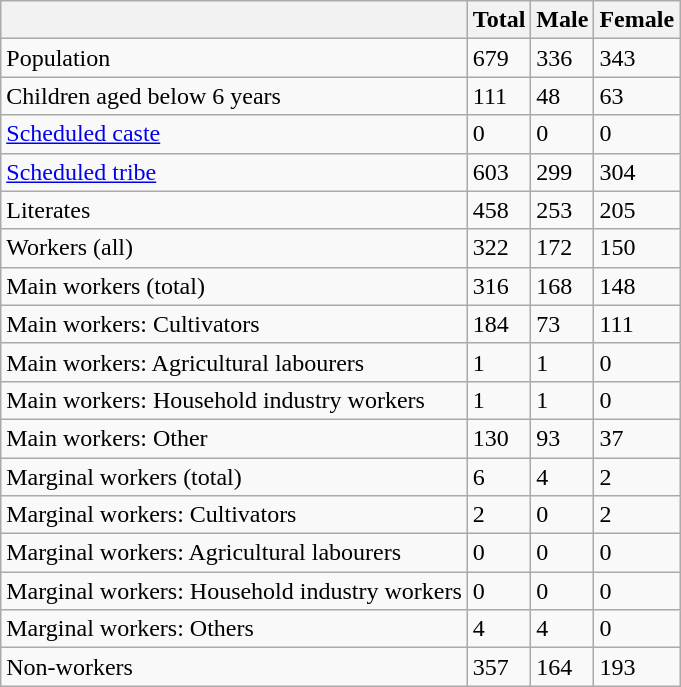<table class="wikitable sortable">
<tr>
<th></th>
<th>Total</th>
<th>Male</th>
<th>Female</th>
</tr>
<tr>
<td>Population</td>
<td>679</td>
<td>336</td>
<td>343</td>
</tr>
<tr>
<td>Children aged below 6 years</td>
<td>111</td>
<td>48</td>
<td>63</td>
</tr>
<tr>
<td><a href='#'>Scheduled caste</a></td>
<td>0</td>
<td>0</td>
<td>0</td>
</tr>
<tr>
<td><a href='#'>Scheduled tribe</a></td>
<td>603</td>
<td>299</td>
<td>304</td>
</tr>
<tr>
<td>Literates</td>
<td>458</td>
<td>253</td>
<td>205</td>
</tr>
<tr>
<td>Workers (all)</td>
<td>322</td>
<td>172</td>
<td>150</td>
</tr>
<tr>
<td>Main workers (total)</td>
<td>316</td>
<td>168</td>
<td>148</td>
</tr>
<tr>
<td>Main workers: Cultivators</td>
<td>184</td>
<td>73</td>
<td>111</td>
</tr>
<tr>
<td>Main workers: Agricultural labourers</td>
<td>1</td>
<td>1</td>
<td>0</td>
</tr>
<tr>
<td>Main workers: Household industry workers</td>
<td>1</td>
<td>1</td>
<td>0</td>
</tr>
<tr>
<td>Main workers: Other</td>
<td>130</td>
<td>93</td>
<td>37</td>
</tr>
<tr>
<td>Marginal workers (total)</td>
<td>6</td>
<td>4</td>
<td>2</td>
</tr>
<tr>
<td>Marginal workers: Cultivators</td>
<td>2</td>
<td>0</td>
<td>2</td>
</tr>
<tr>
<td>Marginal workers: Agricultural labourers</td>
<td>0</td>
<td>0</td>
<td>0</td>
</tr>
<tr>
<td>Marginal workers: Household industry workers</td>
<td>0</td>
<td>0</td>
<td>0</td>
</tr>
<tr>
<td>Marginal workers: Others</td>
<td>4</td>
<td>4</td>
<td>0</td>
</tr>
<tr>
<td>Non-workers</td>
<td>357</td>
<td>164</td>
<td>193</td>
</tr>
</table>
